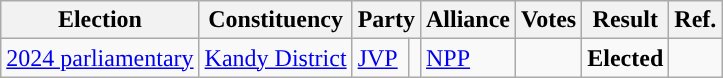<table class="wikitable" style="text-align:left;">
<tr>
<th scope=col>Election</th>
<th scope=col>Constituency</th>
<th scope=col colspan="2">Party</th>
<th scope=col>Alliance</th>
<th scope=col>Votes</th>
<th scope=col>Result</th>
<th scope=col>Ref.</th>
</tr>
<tr>
<td><a href='#'>2024 parliamentary</a></td>
<td><a href='#'>Kandy District</a></td>
<td><a href='#'>JVP</a></td>
<td rowspan="8" style="background:"></td>
<td><a href='#'>NPP</a></td>
<td align=right></td>
<td><strong>Elected</strong></td>
<td></td>
</tr>
</table>
